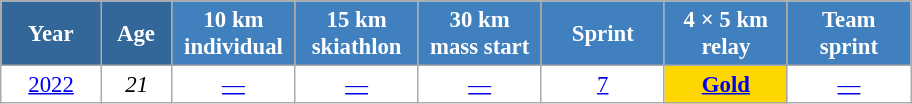<table class="wikitable" style="font-size:95%; text-align:center; border:grey solid 1px; border-collapse:collapse; background:#ffffff;">
<tr>
<th style="background-color:#369; color:white; width:60px;"> Year </th>
<th style="background-color:#369; color:white; width:40px;"> Age </th>
<th style="background-color:#4180be; color:white; width:75px;"> 10 km <br> individual </th>
<th style="background-color:#4180be; color:white; width:75px;"> 15 km <br> skiathlon </th>
<th style="background-color:#4180be; color:white; width:75px;"> 30 km <br> mass start </th>
<th style="background-color:#4180be; color:white; width:75px;"> Sprint </th>
<th style="background-color:#4180be; color:white; width:75px;"> 4 × 5 km <br> relay </th>
<th style="background-color:#4180be; color:white; width:75px;"> Team <br> sprint </th>
</tr>
<tr>
<td><a href='#'>2022</a></td>
<td><em>21</em></td>
<td><a href='#'>—</a></td>
<td><a href='#'>—</a></td>
<td><a href='#'>—</a></td>
<td><a href='#'>7</a></td>
<td style="background:gold;"><a href='#'><strong>Gold</strong></a></td>
<td><a href='#'>—</a></td>
</tr>
</table>
